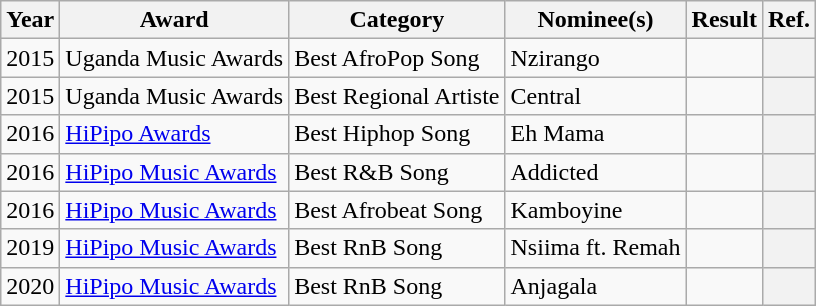<table class="wikitable">
<tr>
<th>Year</th>
<th>Award</th>
<th>Category</th>
<th>Nominee(s)</th>
<th>Result</th>
<th>Ref.</th>
</tr>
<tr>
<td>2015</td>
<td>Uganda Music Awards</td>
<td>Best AfroPop Song</td>
<td>Nzirango</td>
<td></td>
<th align=center></th>
</tr>
<tr>
<td>2015</td>
<td>Uganda Music Awards</td>
<td>Best Regional Artiste</td>
<td>Central</td>
<td></td>
<th align=center></th>
</tr>
<tr>
<td>2016</td>
<td><a href='#'>HiPipo Awards</a></td>
<td>Best Hiphop Song</td>
<td>Eh Mama</td>
<td></td>
<th align=center></th>
</tr>
<tr>
<td>2016</td>
<td><a href='#'>HiPipo Music Awards</a></td>
<td>Best R&B Song</td>
<td>Addicted</td>
<td></td>
<th align=center></th>
</tr>
<tr>
<td>2016</td>
<td><a href='#'>HiPipo Music Awards</a></td>
<td>Best Afrobeat Song</td>
<td>Kamboyine</td>
<td></td>
<th align=center></th>
</tr>
<tr>
<td>2019</td>
<td><a href='#'>HiPipo Music Awards</a></td>
<td>Best RnB Song</td>
<td>Nsiima ft. Remah</td>
<td></td>
<th align=center></th>
</tr>
<tr>
<td>2020</td>
<td><a href='#'>HiPipo Music Awards</a></td>
<td>Best RnB Song</td>
<td>Anjagala</td>
<td></td>
<th align=center></th>
</tr>
</table>
